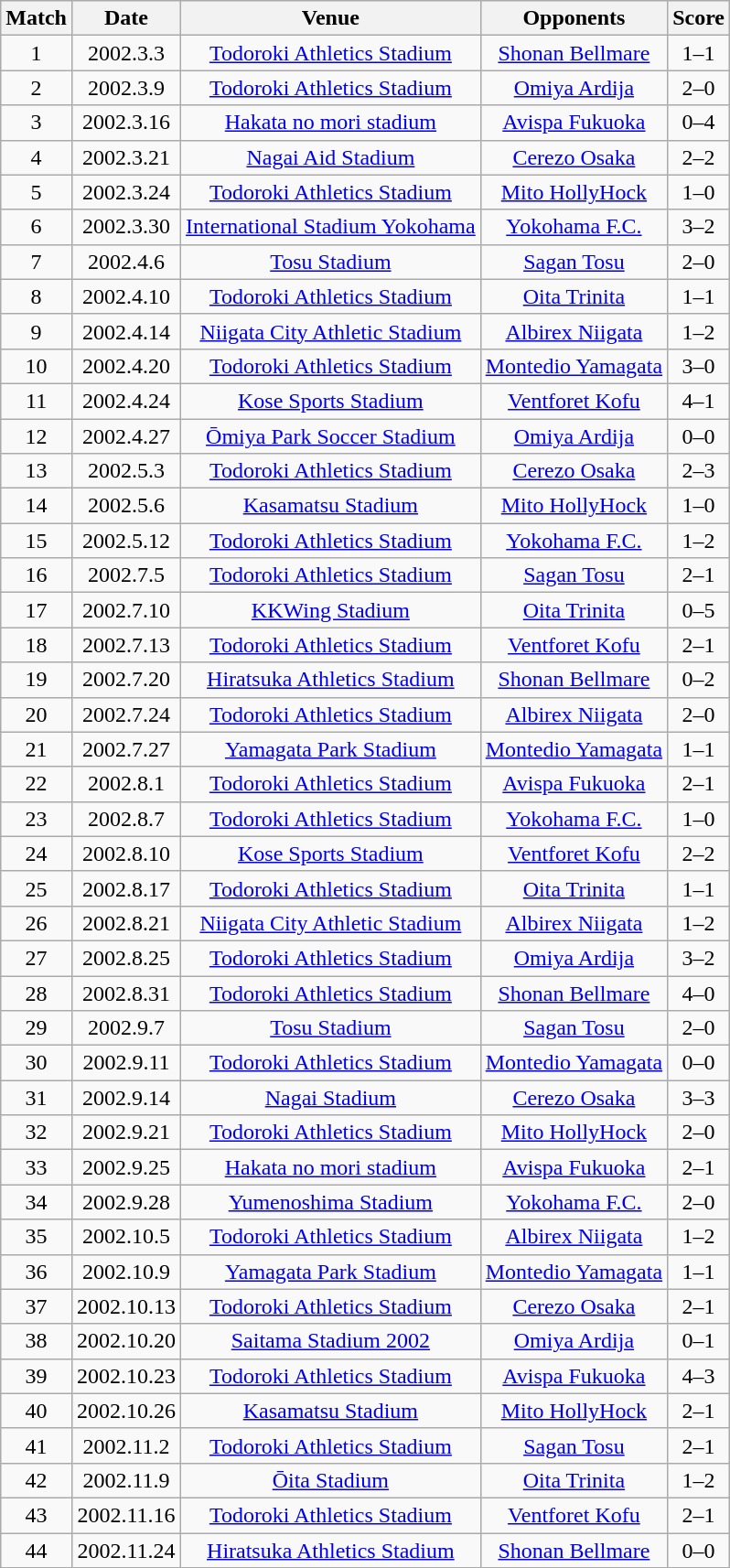<table class="wikitable" style="text-align:center;">
<tr>
<th>Match</th>
<th>Date</th>
<th>Venue</th>
<th>Opponents</th>
<th>Score</th>
</tr>
<tr>
<td>1</td>
<td>2002.3.3</td>
<td><a href='#'>Todoroki Athletics Stadium</a></td>
<td><a href='#'>Shonan Bellmare</a></td>
<td>1–1</td>
</tr>
<tr>
<td>2</td>
<td>2002.3.9</td>
<td><a href='#'>Todoroki Athletics Stadium</a></td>
<td><a href='#'>Omiya Ardija</a></td>
<td>2–0</td>
</tr>
<tr>
<td>3</td>
<td>2002.3.16</td>
<td><a href='#'>Hakata no mori stadium</a></td>
<td><a href='#'>Avispa Fukuoka</a></td>
<td>0–4</td>
</tr>
<tr>
<td>4</td>
<td>2002.3.21</td>
<td><a href='#'>Nagai Aid Stadium</a></td>
<td><a href='#'>Cerezo Osaka</a></td>
<td>2–2</td>
</tr>
<tr>
<td>5</td>
<td>2002.3.24</td>
<td><a href='#'>Todoroki Athletics Stadium</a></td>
<td><a href='#'>Mito HollyHock</a></td>
<td>1–0</td>
</tr>
<tr>
<td>6</td>
<td>2002.3.30</td>
<td><a href='#'>International Stadium Yokohama</a></td>
<td><a href='#'>Yokohama F.C.</a></td>
<td>3–2</td>
</tr>
<tr>
<td>7</td>
<td>2002.4.6</td>
<td><a href='#'>Tosu Stadium</a></td>
<td><a href='#'>Sagan Tosu</a></td>
<td>2–0</td>
</tr>
<tr>
<td>8</td>
<td>2002.4.10</td>
<td><a href='#'>Todoroki Athletics Stadium</a></td>
<td><a href='#'>Oita Trinita</a></td>
<td>1–1</td>
</tr>
<tr>
<td>9</td>
<td>2002.4.14</td>
<td><a href='#'>Niigata City Athletic Stadium</a></td>
<td><a href='#'>Albirex Niigata</a></td>
<td>1–2</td>
</tr>
<tr>
<td>10</td>
<td>2002.4.20</td>
<td><a href='#'>Todoroki Athletics Stadium</a></td>
<td><a href='#'>Montedio Yamagata</a></td>
<td>3–0</td>
</tr>
<tr>
<td>11</td>
<td>2002.4.24</td>
<td><a href='#'>Kose Sports Stadium</a></td>
<td><a href='#'>Ventforet Kofu</a></td>
<td>4–1</td>
</tr>
<tr>
<td>12</td>
<td>2002.4.27</td>
<td><a href='#'>Ōmiya Park Soccer Stadium</a></td>
<td><a href='#'>Omiya Ardija</a></td>
<td>0–0</td>
</tr>
<tr>
<td>13</td>
<td>2002.5.3</td>
<td><a href='#'>Todoroki Athletics Stadium</a></td>
<td><a href='#'>Cerezo Osaka</a></td>
<td>2–3</td>
</tr>
<tr>
<td>14</td>
<td>2002.5.6</td>
<td><a href='#'>Kasamatsu Stadium</a></td>
<td><a href='#'>Mito HollyHock</a></td>
<td>1–0</td>
</tr>
<tr>
<td>15</td>
<td>2002.5.12</td>
<td><a href='#'>Todoroki Athletics Stadium</a></td>
<td><a href='#'>Yokohama F.C.</a></td>
<td>1–2</td>
</tr>
<tr>
<td>16</td>
<td>2002.7.5</td>
<td><a href='#'>Todoroki Athletics Stadium</a></td>
<td><a href='#'>Sagan Tosu</a></td>
<td>2–1</td>
</tr>
<tr>
<td>17</td>
<td>2002.7.10</td>
<td><a href='#'>KKWing Stadium</a></td>
<td><a href='#'>Oita Trinita</a></td>
<td>0–5</td>
</tr>
<tr>
<td>18</td>
<td>2002.7.13</td>
<td><a href='#'>Todoroki Athletics Stadium</a></td>
<td><a href='#'>Ventforet Kofu</a></td>
<td>2–1</td>
</tr>
<tr>
<td>19</td>
<td>2002.7.20</td>
<td><a href='#'>Hiratsuka Athletics Stadium</a></td>
<td><a href='#'>Shonan Bellmare</a></td>
<td>0–2</td>
</tr>
<tr>
<td>20</td>
<td>2002.7.24</td>
<td><a href='#'>Todoroki Athletics Stadium</a></td>
<td><a href='#'>Albirex Niigata</a></td>
<td>2–0</td>
</tr>
<tr>
<td>21</td>
<td>2002.7.27</td>
<td><a href='#'>Yamagata Park Stadium</a></td>
<td><a href='#'>Montedio Yamagata</a></td>
<td>1–1</td>
</tr>
<tr>
<td>22</td>
<td>2002.8.1</td>
<td><a href='#'>Todoroki Athletics Stadium</a></td>
<td><a href='#'>Avispa Fukuoka</a></td>
<td>2–1</td>
</tr>
<tr>
<td>23</td>
<td>2002.8.7</td>
<td><a href='#'>Todoroki Athletics Stadium</a></td>
<td><a href='#'>Yokohama F.C.</a></td>
<td>1–0</td>
</tr>
<tr>
<td>24</td>
<td>2002.8.10</td>
<td><a href='#'>Kose Sports Stadium</a></td>
<td><a href='#'>Ventforet Kofu</a></td>
<td>2–2</td>
</tr>
<tr>
<td>25</td>
<td>2002.8.17</td>
<td><a href='#'>Todoroki Athletics Stadium</a></td>
<td><a href='#'>Oita Trinita</a></td>
<td>1–1</td>
</tr>
<tr>
<td>26</td>
<td>2002.8.21</td>
<td><a href='#'>Niigata City Athletic Stadium</a></td>
<td><a href='#'>Albirex Niigata</a></td>
<td>1–2</td>
</tr>
<tr>
<td>27</td>
<td>2002.8.25</td>
<td><a href='#'>Todoroki Athletics Stadium</a></td>
<td><a href='#'>Omiya Ardija</a></td>
<td>3–2</td>
</tr>
<tr>
<td>28</td>
<td>2002.8.31</td>
<td><a href='#'>Todoroki Athletics Stadium</a></td>
<td><a href='#'>Shonan Bellmare</a></td>
<td>4–0</td>
</tr>
<tr>
<td>29</td>
<td>2002.9.7</td>
<td><a href='#'>Tosu Stadium</a></td>
<td><a href='#'>Sagan Tosu</a></td>
<td>2–0</td>
</tr>
<tr>
<td>30</td>
<td>2002.9.11</td>
<td><a href='#'>Todoroki Athletics Stadium</a></td>
<td><a href='#'>Montedio Yamagata</a></td>
<td>0–0</td>
</tr>
<tr>
<td>31</td>
<td>2002.9.14</td>
<td><a href='#'>Nagai Stadium</a></td>
<td><a href='#'>Cerezo Osaka</a></td>
<td>3–3</td>
</tr>
<tr>
<td>32</td>
<td>2002.9.21</td>
<td><a href='#'>Todoroki Athletics Stadium</a></td>
<td><a href='#'>Mito HollyHock</a></td>
<td>2–0</td>
</tr>
<tr>
<td>33</td>
<td>2002.9.25</td>
<td><a href='#'>Hakata no mori stadium</a></td>
<td><a href='#'>Avispa Fukuoka</a></td>
<td>2–1</td>
</tr>
<tr>
<td>34</td>
<td>2002.9.28</td>
<td><a href='#'>Yumenoshima Stadium</a></td>
<td><a href='#'>Yokohama F.C.</a></td>
<td>2–0</td>
</tr>
<tr>
<td>35</td>
<td>2002.10.5</td>
<td><a href='#'>Todoroki Athletics Stadium</a></td>
<td><a href='#'>Albirex Niigata</a></td>
<td>1–2</td>
</tr>
<tr>
<td>36</td>
<td>2002.10.9</td>
<td><a href='#'>Yamagata Park Stadium</a></td>
<td><a href='#'>Montedio Yamagata</a></td>
<td>1–1</td>
</tr>
<tr>
<td>37</td>
<td>2002.10.13</td>
<td><a href='#'>Todoroki Athletics Stadium</a></td>
<td><a href='#'>Cerezo Osaka</a></td>
<td>2–1</td>
</tr>
<tr>
<td>38</td>
<td>2002.10.20</td>
<td><a href='#'>Saitama Stadium 2002</a></td>
<td><a href='#'>Omiya Ardija</a></td>
<td>0–1</td>
</tr>
<tr>
<td>39</td>
<td>2002.10.23</td>
<td><a href='#'>Todoroki Athletics Stadium</a></td>
<td><a href='#'>Avispa Fukuoka</a></td>
<td>4–3</td>
</tr>
<tr>
<td>40</td>
<td>2002.10.26</td>
<td><a href='#'>Kasamatsu Stadium</a></td>
<td><a href='#'>Mito HollyHock</a></td>
<td>2–1</td>
</tr>
<tr>
<td>41</td>
<td>2002.11.2</td>
<td><a href='#'>Todoroki Athletics Stadium</a></td>
<td><a href='#'>Sagan Tosu</a></td>
<td>2–1</td>
</tr>
<tr>
<td>42</td>
<td>2002.11.9</td>
<td><a href='#'>Ōita Stadium</a></td>
<td><a href='#'>Oita Trinita</a></td>
<td>1–2</td>
</tr>
<tr>
<td>43</td>
<td>2002.11.16</td>
<td><a href='#'>Todoroki Athletics Stadium</a></td>
<td><a href='#'>Ventforet Kofu</a></td>
<td>2–1</td>
</tr>
<tr>
<td>44</td>
<td>2002.11.24</td>
<td><a href='#'>Hiratsuka Athletics Stadium</a></td>
<td><a href='#'>Shonan Bellmare</a></td>
<td>0–0</td>
</tr>
</table>
